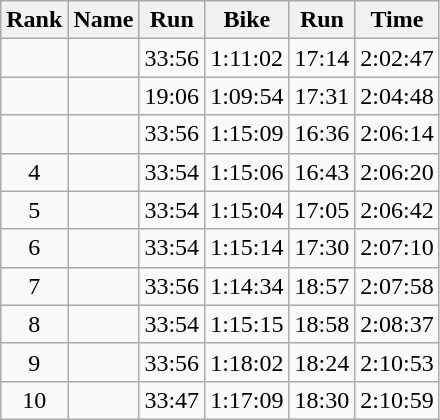<table class="wikitable sortable">
<tr>
<th>Rank</th>
<th>Name</th>
<th>Run</th>
<th>Bike</th>
<th>Run</th>
<th>Time</th>
</tr>
<tr align="center">
<td></td>
<td align="left"><strong></strong></td>
<td>33:56</td>
<td>1:11:02</td>
<td>17:14</td>
<td>2:02:47</td>
</tr>
<tr align="center">
<td></td>
<td align="left"></td>
<td>19:06</td>
<td>1:09:54</td>
<td>17:31</td>
<td>2:04:48</td>
</tr>
<tr align="center">
<td></td>
<td align="left"></td>
<td>33:56</td>
<td>1:15:09</td>
<td>16:36</td>
<td>2:06:14</td>
</tr>
<tr align="center">
<td>4</td>
<td align="left"></td>
<td>33:54</td>
<td>1:15:06</td>
<td>16:43</td>
<td>2:06:20</td>
</tr>
<tr align="center">
<td>5</td>
<td align="left"></td>
<td>33:54</td>
<td>1:15:04</td>
<td>17:05</td>
<td>2:06:42</td>
</tr>
<tr align="center">
<td>6</td>
<td align="left"></td>
<td>33:54</td>
<td>1:15:14</td>
<td>17:30</td>
<td>2:07:10</td>
</tr>
<tr align="center">
<td>7</td>
<td align="left"></td>
<td>33:56</td>
<td>1:14:34</td>
<td>18:57</td>
<td>2:07:58</td>
</tr>
<tr align="center">
<td>8</td>
<td align="left"></td>
<td>33:54</td>
<td>1:15:15</td>
<td>18:58</td>
<td>2:08:37</td>
</tr>
<tr align="center">
<td>9</td>
<td align="left"></td>
<td>33:56</td>
<td>1:18:02</td>
<td>18:24</td>
<td>2:10:53</td>
</tr>
<tr align="center">
<td>10</td>
<td align="left"></td>
<td>33:47</td>
<td>1:17:09</td>
<td>18:30</td>
<td>2:10:59</td>
</tr>
</table>
